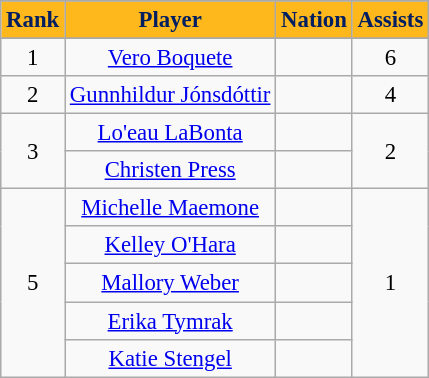<table class="wikitable" style="font-size: 95%; text-align: center;">
<tr>
</tr>
<tr>
<th style="background:#FFB81C; color:#001E62; text-align:center;">Rank</th>
<th style="background:#FFB81C; color:#001E62; text-align:center;">Player</th>
<th style="background:#FFB81C; color:#001E62; text-align:center;">Nation</th>
<th style="background:#FFB81C; color:#001E62; text-align:center;">Assists</th>
</tr>
<tr>
</tr>
<tr>
<td>1</td>
<td><a href='#'>Vero Boquete</a></td>
<td></td>
<td>6</td>
</tr>
<tr>
<td>2</td>
<td><a href='#'>Gunnhildur Jónsdóttir</a></td>
<td></td>
<td>4</td>
</tr>
<tr>
<td rowspan="2">3</td>
<td><a href='#'>Lo'eau LaBonta</a></td>
<td></td>
<td rowspan="2">2</td>
</tr>
<tr>
<td><a href='#'>Christen Press</a></td>
<td></td>
</tr>
<tr>
<td rowspan="5">5</td>
<td><a href='#'>Michelle Maemone</a></td>
<td></td>
<td rowspan="5">1</td>
</tr>
<tr>
<td><a href='#'>Kelley O'Hara</a></td>
<td></td>
</tr>
<tr>
<td><a href='#'>Mallory Weber</a></td>
<td></td>
</tr>
<tr>
<td><a href='#'>Erika Tymrak</a></td>
<td></td>
</tr>
<tr>
<td><a href='#'>Katie Stengel</a></td>
<td></td>
</tr>
</table>
